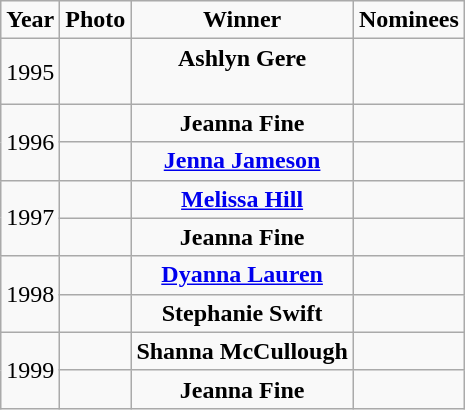<table class=wikitable>
<tr>
<td align=center><strong>Year</strong></td>
<td align=center><strong>Photo</strong></td>
<td align=center><strong>Winner<br></strong></td>
<td align=center><strong>Nominees<br></strong></td>
</tr>
<tr>
<td>1995</td>
<td></td>
<td align=center><strong>Ashlyn Gere</strong><br><br></td>
<td></td>
</tr>
<tr>
<td rowspan=2>1996</td>
<td></td>
<td align=center><strong>Jeanna Fine</strong> <br></td>
<td></td>
</tr>
<tr>
<td></td>
<td align=center><strong><a href='#'>Jenna Jameson</a></strong> <br></td>
<td></td>
</tr>
<tr>
<td rowspan=2>1997</td>
<td></td>
<td align=center><strong><a href='#'>Melissa Hill</a></strong> <br></td>
<td></td>
</tr>
<tr>
<td></td>
<td align=center><strong>Jeanna Fine</strong> <br></td>
<td></td>
</tr>
<tr>
<td rowspan=2>1998</td>
<td></td>
<td align=center><strong><a href='#'>Dyanna Lauren</a></strong> <br></td>
<td></td>
</tr>
<tr>
<td></td>
<td align=center><strong>Stephanie Swift</strong> <br></td>
<td></td>
</tr>
<tr>
<td rowspan=2>1999</td>
<td></td>
<td align=center><strong>Shanna McCullough</strong> <br></td>
<td></td>
</tr>
<tr>
<td></td>
<td align=center><strong>Jeanna Fine</strong> <br></td>
<td></td>
</tr>
</table>
